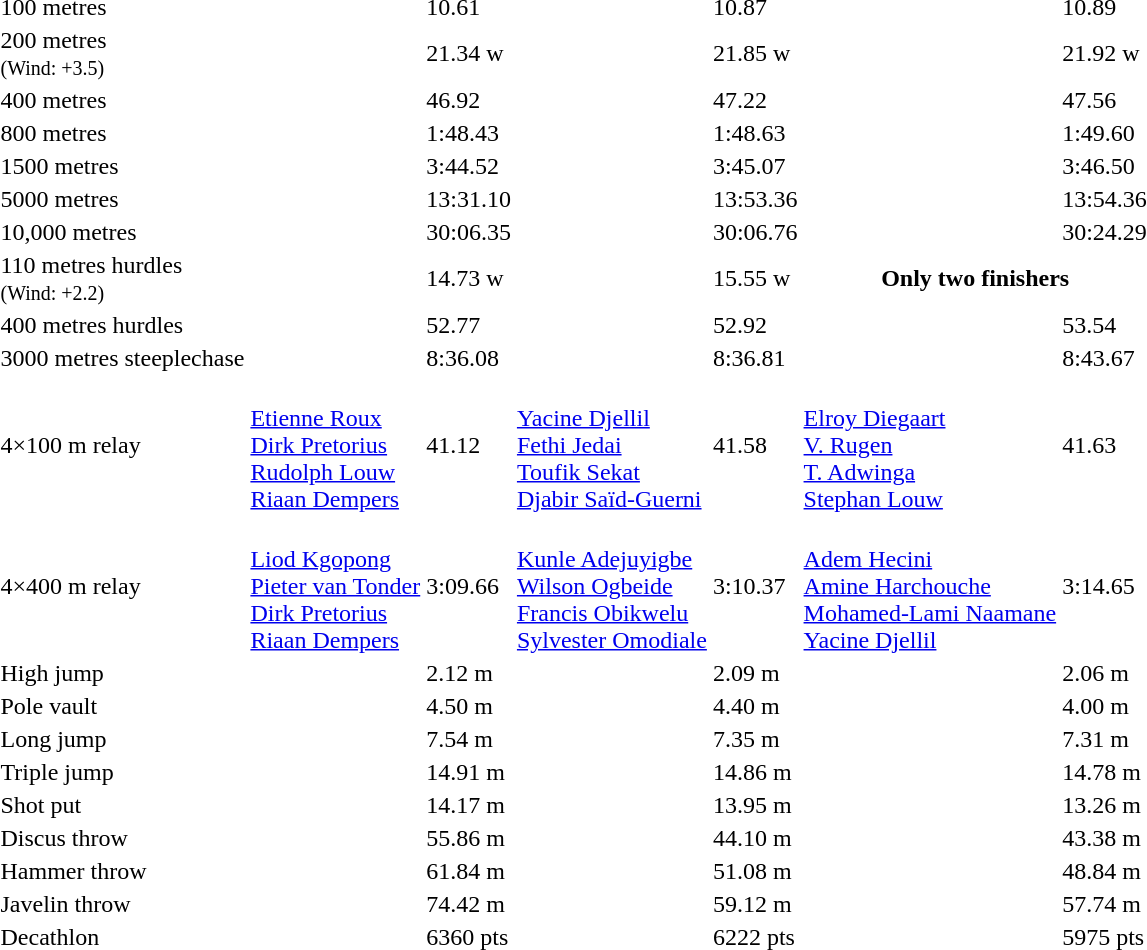<table>
<tr>
<td>100 metres</td>
<td></td>
<td>10.61</td>
<td></td>
<td>10.87</td>
<td></td>
<td>10.89</td>
</tr>
<tr>
<td>200 metres<br><small>(Wind: +3.5)</small></td>
<td></td>
<td>21.34 w</td>
<td></td>
<td>21.85 w</td>
<td></td>
<td>21.92 w</td>
</tr>
<tr>
<td>400 metres</td>
<td></td>
<td>46.92</td>
<td></td>
<td>47.22</td>
<td></td>
<td>47.56</td>
</tr>
<tr>
<td>800 metres</td>
<td></td>
<td>1:48.43</td>
<td></td>
<td>1:48.63</td>
<td></td>
<td>1:49.60</td>
</tr>
<tr>
<td>1500 metres</td>
<td></td>
<td>3:44.52</td>
<td></td>
<td>3:45.07</td>
<td></td>
<td>3:46.50</td>
</tr>
<tr>
<td>5000 metres</td>
<td></td>
<td>13:31.10</td>
<td></td>
<td>13:53.36</td>
<td></td>
<td>13:54.36</td>
</tr>
<tr>
<td>10,000 metres</td>
<td></td>
<td>30:06.35</td>
<td></td>
<td>30:06.76</td>
<td></td>
<td>30:24.29</td>
</tr>
<tr>
<td>110 metres hurdles<br><small>(Wind: +2.2)</small></td>
<td></td>
<td>14.73 w</td>
<td></td>
<td>15.55 w</td>
<th colspan=2>Only two finishers</th>
</tr>
<tr>
<td>400 metres hurdles</td>
<td></td>
<td>52.77</td>
<td></td>
<td>52.92</td>
<td></td>
<td>53.54</td>
</tr>
<tr>
<td>3000 metres steeplechase</td>
<td></td>
<td>8:36.08</td>
<td></td>
<td>8:36.81</td>
<td></td>
<td>8:43.67</td>
</tr>
<tr>
<td>4×100 m relay</td>
<td><br><a href='#'>Etienne Roux</a><br><a href='#'>Dirk Pretorius</a><br><a href='#'>Rudolph Louw</a><br><a href='#'>Riaan Dempers</a></td>
<td>41.12</td>
<td><br><a href='#'>Yacine Djellil</a><br><a href='#'>Fethi Jedai</a><br><a href='#'>Toufik Sekat</a><br><a href='#'>Djabir Saïd-Guerni</a></td>
<td>41.58</td>
<td><br><a href='#'>Elroy Diegaart</a><br><a href='#'>V. Rugen</a><br><a href='#'>T. Adwinga</a><br><a href='#'>Stephan Louw</a></td>
<td>41.63</td>
</tr>
<tr>
<td>4×400 m relay</td>
<td><br><a href='#'>Liod Kgopong</a><br><a href='#'>Pieter van Tonder</a><br><a href='#'>Dirk Pretorius</a><br><a href='#'>Riaan Dempers</a></td>
<td>3:09.66</td>
<td><br><a href='#'>Kunle Adejuyigbe</a><br><a href='#'>Wilson Ogbeide</a><br><a href='#'>Francis Obikwelu</a><br><a href='#'>Sylvester Omodiale</a></td>
<td>3:10.37</td>
<td><br><a href='#'>Adem Hecini</a><br><a href='#'>Amine Harchouche</a><br><a href='#'>Mohamed-Lami Naamane</a><br><a href='#'>Yacine Djellil</a></td>
<td>3:14.65</td>
</tr>
<tr>
<td>High jump</td>
<td></td>
<td>2.12 m</td>
<td></td>
<td>2.09 m</td>
<td></td>
<td>2.06 m</td>
</tr>
<tr>
<td>Pole vault</td>
<td></td>
<td>4.50 m</td>
<td></td>
<td>4.40 m</td>
<td></td>
<td>4.00 m</td>
</tr>
<tr>
<td>Long jump</td>
<td></td>
<td>7.54 m</td>
<td></td>
<td>7.35 m</td>
<td></td>
<td>7.31 m</td>
</tr>
<tr>
<td>Triple jump</td>
<td></td>
<td>14.91 m</td>
<td></td>
<td>14.86 m</td>
<td></td>
<td>14.78 m</td>
</tr>
<tr>
<td>Shot put</td>
<td></td>
<td>14.17 m</td>
<td></td>
<td>13.95 m</td>
<td></td>
<td>13.26 m</td>
</tr>
<tr>
<td>Discus throw</td>
<td></td>
<td>55.86 m</td>
<td></td>
<td>44.10 m</td>
<td></td>
<td>43.38 m</td>
</tr>
<tr>
<td>Hammer throw</td>
<td></td>
<td>61.84 m</td>
<td></td>
<td>51.08 m</td>
<td></td>
<td>48.84 m</td>
</tr>
<tr>
<td>Javelin throw</td>
<td></td>
<td>74.42 m</td>
<td></td>
<td>59.12 m</td>
<td></td>
<td>57.74 m</td>
</tr>
<tr>
<td>Decathlon</td>
<td></td>
<td>6360 pts</td>
<td></td>
<td>6222 pts</td>
<td></td>
<td>5975 pts</td>
</tr>
</table>
